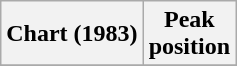<table class="wikitable sortable plainrowheaders">
<tr>
<th>Chart (1983)</th>
<th>Peak<br>position</th>
</tr>
<tr>
</tr>
</table>
